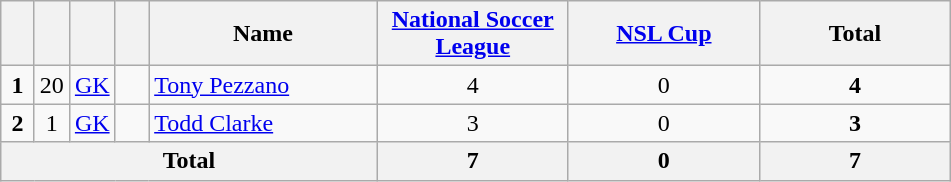<table class="wikitable" style="text-align:center">
<tr>
<th width=15></th>
<th width=15></th>
<th width=15></th>
<th width=15></th>
<th width=145>Name</th>
<th width=120><a href='#'>National Soccer League</a></th>
<th width=120><a href='#'>NSL Cup</a></th>
<th width=120>Total</th>
</tr>
<tr>
<td><strong>1</strong></td>
<td>20</td>
<td><a href='#'>GK</a></td>
<td></td>
<td align=left><a href='#'>Tony Pezzano</a></td>
<td>4</td>
<td>0</td>
<td><strong>4</strong></td>
</tr>
<tr>
<td><strong>2</strong></td>
<td>1</td>
<td><a href='#'>GK</a></td>
<td></td>
<td align=left><a href='#'>Todd Clarke</a></td>
<td>3</td>
<td>0</td>
<td><strong>3</strong></td>
</tr>
<tr>
<th colspan="5"><strong>Total</strong></th>
<th>7</th>
<th>0</th>
<th>7</th>
</tr>
</table>
